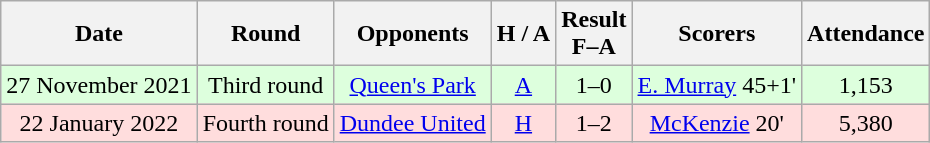<table class="wikitable" style="text-align:center">
<tr>
<th>Date</th>
<th>Round</th>
<th>Opponents</th>
<th>H / A</th>
<th>Result<br>F–A</th>
<th>Scorers</th>
<th>Attendance</th>
</tr>
<tr bgcolor=#ddffdd>
<td>27 November 2021</td>
<td>Third round</td>
<td><a href='#'>Queen's Park</a></td>
<td><a href='#'>A</a></td>
<td>1–0</td>
<td><a href='#'>E. Murray</a> 45+1'</td>
<td>1,153</td>
</tr>
<tr bgcolor=#ffdddd>
<td>22 January 2022</td>
<td>Fourth round</td>
<td><a href='#'>Dundee United</a></td>
<td><a href='#'>H</a></td>
<td>1–2 </td>
<td><a href='#'>McKenzie</a> 20'</td>
<td>5,380</td>
</tr>
</table>
